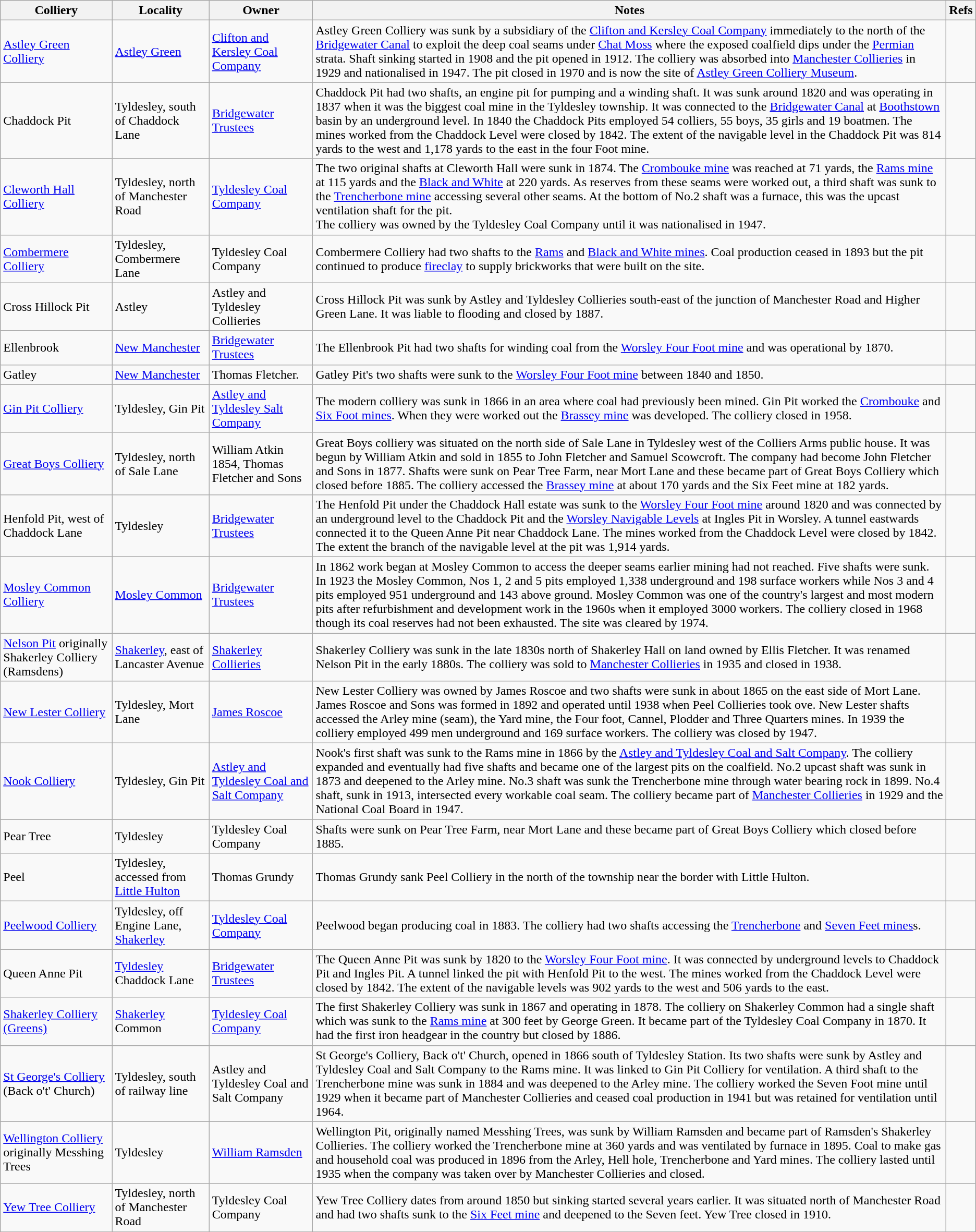<table class="wikitable sortable ">
<tr>
<th>Colliery</th>
<th>Locality</th>
<th>Owner</th>
<th>Notes</th>
<th>Refs</th>
</tr>
<tr>
<td><a href='#'>Astley Green Colliery</a><br><small></small></td>
<td><a href='#'>Astley Green</a></td>
<td><a href='#'>Clifton and Kersley Coal Company</a></td>
<td>Astley Green Colliery was sunk by a subsidiary of the <a href='#'>Clifton and Kersley Coal Company</a> immediately to the north of the <a href='#'>Bridgewater Canal</a> to exploit the deep coal seams under <a href='#'>Chat Moss</a> where the exposed coalfield dips under the <a href='#'>Permian</a> strata. Shaft sinking started in 1908 and the pit opened in 1912. The colliery was absorbed into <a href='#'>Manchester Collieries</a> in 1929 and nationalised in 1947. The pit closed in 1970 and is now the site of <a href='#'>Astley Green Colliery Museum</a>.</td>
<td></td>
</tr>
<tr>
<td>Chaddock Pit<br><small></small></td>
<td>Tyldesley, south of Chaddock Lane</td>
<td><a href='#'>Bridgewater Trustees</a></td>
<td>Chaddock Pit had two shafts, an engine pit for pumping and a winding shaft. It was sunk around 1820 and was operating in 1837 when it was the biggest coal mine in the Tyldesley township. It was connected to the <a href='#'>Bridgewater Canal</a> at <a href='#'>Boothstown</a> basin by an underground level. In 1840 the Chaddock Pits employed 54 colliers, 55 boys, 35 girls and 19 boatmen. The mines worked from the Chaddock Level were closed by 1842. The extent of the navigable level in the Chaddock Pit was 814 yards to the west and 1,178 yards to the east in the four Foot mine.</td>
<td></td>
</tr>
<tr>
<td><a href='#'>Cleworth Hall Colliery</a><br><small></small></td>
<td>Tyldesley, north of Manchester Road</td>
<td><a href='#'>Tyldesley Coal Company</a></td>
<td>The two original shafts at Cleworth Hall were sunk in 1874. The <a href='#'>Crombouke mine</a> was reached at 71 yards, the <a href='#'>Rams mine</a> at 115 yards and the <a href='#'>Black and White</a> at 220 yards. As reserves from these seams were worked out, a third shaft was sunk to the <a href='#'>Trencherbone mine</a> accessing several other seams. At the bottom of No.2 shaft was a furnace, this was the upcast ventilation shaft for the pit.<br>The colliery was owned by the Tyldesley Coal Company until it was nationalised in 1947.</td>
<td></td>
</tr>
<tr>
<td><a href='#'>Combermere Colliery</a><br><small></small></td>
<td>Tyldesley, Combermere Lane</td>
<td>Tyldesley Coal Company</td>
<td>Combermere Colliery had two shafts to the <a href='#'>Rams</a> and <a href='#'>Black and White mines</a>. Coal production ceased in 1893 but the pit continued to produce <a href='#'>fireclay</a> to supply brickworks that were built on the site.</td>
<td></td>
</tr>
<tr>
<td>Cross Hillock Pit<br><small></small></td>
<td>Astley</td>
<td>Astley and Tyldesley Collieries</td>
<td>Cross Hillock Pit was sunk by Astley and Tyldesley Collieries south-east of the junction of Manchester Road and Higher Green Lane. It was liable to flooding and closed by 1887.</td>
<td></td>
</tr>
<tr>
<td>Ellenbrook</td>
<td><a href='#'>New Manchester</a></td>
<td><a href='#'>Bridgewater Trustees</a></td>
<td>The Ellenbrook Pit had two shafts for winding coal from the <a href='#'>Worsley Four Foot mine</a> and was operational by 1870.</td>
<td></td>
</tr>
<tr>
<td>Gatley</td>
<td><a href='#'>New Manchester</a></td>
<td>Thomas Fletcher.</td>
<td>Gatley Pit's two shafts were sunk to the <a href='#'>Worsley Four Foot mine</a> between 1840 and 1850.</td>
<td></td>
</tr>
<tr>
<td><a href='#'>Gin Pit Colliery</a><br><small></small></td>
<td>Tyldesley, Gin Pit</td>
<td><a href='#'>Astley and Tyldesley Salt Company</a></td>
<td>The modern colliery was sunk in 1866 in an area where coal had previously been mined. Gin Pit worked the <a href='#'>Crombouke</a> and <a href='#'>Six Foot mines</a>. When they were worked out the <a href='#'>Brassey mine</a> was developed. The colliery closed in 1958.</td>
<td></td>
</tr>
<tr>
<td><a href='#'>Great Boys Colliery</a></td>
<td>Tyldesley, north of Sale Lane</td>
<td>William Atkin 1854, Thomas Fletcher and Sons</td>
<td>Great Boys colliery was situated on the north side of Sale Lane in Tyldesley west of the Colliers Arms public house. It was begun by William Atkin and sold in 1855 to John Fletcher and Samuel Scowcroft. The company had become John Fletcher and Sons in 1877. Shafts were sunk on Pear Tree Farm, near Mort Lane and these became part of Great Boys Colliery which closed before 1885. The colliery accessed the <a href='#'>Brassey mine</a> at about 170 yards and the Six Feet mine at 182 yards.</td>
<td></td>
</tr>
<tr>
<td>Henfold Pit, west of Chaddock Lane</td>
<td>Tyldesley</td>
<td><a href='#'>Bridgewater Trustees</a></td>
<td>The Henfold Pit under the Chaddock Hall estate was sunk to the <a href='#'>Worsley Four Foot mine</a> around 1820 and was connected by an underground level to the Chaddock Pit and the <a href='#'>Worsley Navigable Levels</a> at Ingles Pit in Worsley. A tunnel eastwards connected it to the Queen Anne Pit near Chaddock Lane. The mines worked from the Chaddock Level were closed by 1842. The extent the branch of the navigable level at the pit was 1,914 yards.</td>
<td></td>
</tr>
<tr>
<td><a href='#'>Mosley Common Colliery</a><br><small></small></td>
<td><a href='#'>Mosley Common</a></td>
<td><a href='#'>Bridgewater Trustees</a></td>
<td>In 1862 work began at Mosley Common to access the deeper seams earlier mining had not reached. Five shafts were sunk.<br>In 1923 the Mosley Common, Nos 1, 2 and 5 pits employed 1,338 underground and 198 surface workers while Nos 3 and 4 pits employed 951 underground and 143 above ground. Mosley Common was one of the country's largest and most modern pits after refurbishment and development work in the 1960s when it employed 3000 workers. The colliery closed in 1968 though its coal reserves had not been exhausted. The site was cleared by 1974.</td>
<td></td>
</tr>
<tr>
<td><a href='#'>Nelson Pit</a> originally Shakerley Colliery (Ramsdens)<br><small></small></td>
<td><a href='#'>Shakerley</a>, east of Lancaster Avenue</td>
<td><a href='#'>Shakerley Collieries</a></td>
<td>Shakerley Colliery was sunk in the late 1830s north of Shakerley Hall on land owned by Ellis Fletcher. It was renamed Nelson Pit in the early 1880s. The colliery was sold to <a href='#'>Manchester Collieries</a> in 1935 and closed in 1938.</td>
<td></td>
</tr>
<tr>
<td><a href='#'>New Lester Colliery</a><br><small></small></td>
<td>Tyldesley, Mort Lane</td>
<td><a href='#'>James Roscoe</a></td>
<td>New Lester Colliery was owned by James Roscoe and two shafts were sunk in about 1865 on the east side of Mort Lane.<br>James Roscoe and Sons was formed in 1892 and operated until 1938 when Peel Collieries took ove. New Lester shafts accessed the Arley mine (seam), the Yard mine, the Four foot, Cannel, Plodder and Three Quarters mines. In 1939 the colliery employed 499 men underground and 169 surface workers. The colliery was closed by 1947.</td>
<td></td>
</tr>
<tr>
<td><a href='#'>Nook Colliery</a><br><small></small></td>
<td>Tyldesley, Gin Pit</td>
<td><a href='#'>Astley and Tyldesley Coal and Salt Company</a></td>
<td>Nook's first shaft was sunk to the Rams mine in 1866 by the <a href='#'>Astley and Tyldesley Coal and Salt Company</a>. The colliery expanded and eventually had five shafts and became one of the largest pits on the coalfield. No.2 upcast shaft was sunk in 1873 and deepened to the Arley mine. No.3 shaft was sunk the Trencherbone mine through water bearing rock in 1899. No.4 shaft, sunk in 1913, intersected every workable coal seam. The colliery became part of <a href='#'>Manchester Collieries</a> in 1929 and the National Coal Board in 1947.</td>
<td></td>
</tr>
<tr>
<td>Pear Tree</td>
<td>Tyldesley</td>
<td>Tyldesley Coal Company</td>
<td>Shafts were sunk on Pear Tree Farm, near Mort Lane and these became part of Great Boys Colliery which closed before 1885.</td>
<td></td>
</tr>
<tr>
<td>Peel</td>
<td>Tyldesley, accessed from <a href='#'>Little Hulton</a></td>
<td>Thomas Grundy</td>
<td>Thomas Grundy sank Peel Colliery in the north of the township near the border with Little Hulton.</td>
<td></td>
</tr>
<tr>
<td><a href='#'>Peelwood Colliery</a><br><small></small></td>
<td>Tyldesley, off Engine Lane, <a href='#'>Shakerley</a></td>
<td><a href='#'>Tyldesley Coal Company</a></td>
<td>Peelwood began producing coal in 1883. The colliery had two shafts accessing the <a href='#'>Trencherbone</a> and <a href='#'>Seven Feet mines</a>s.</td>
<td></td>
</tr>
<tr>
<td>Queen Anne Pit</td>
<td><a href='#'>Tyldesley</a> Chaddock Lane</td>
<td><a href='#'>Bridgewater Trustees</a></td>
<td>The Queen Anne Pit was sunk by 1820 to the <a href='#'>Worsley Four Foot mine</a>. It was connected by underground levels to Chaddock Pit and Ingles Pit. A tunnel linked the pit with Henfold Pit to the west. The mines worked from the Chaddock Level were closed by 1842. The extent of the navigable levels was 902 yards to the west and 506 yards to the east.</td>
<td></td>
</tr>
<tr>
<td><a href='#'>Shakerley Colliery (Greens)</a></td>
<td><a href='#'>Shakerley</a> Common</td>
<td><a href='#'>Tyldesley Coal Company</a></td>
<td>The first Shakerley Colliery was sunk in 1867 and operating in 1878. The colliery on Shakerley Common had a single shaft which was sunk to the <a href='#'>Rams mine</a> at 300 feet by George Green. It became part of the Tyldesley Coal Company in 1870. It had the first iron headgear in the country but closed by 1886.</td>
<td></td>
</tr>
<tr>
<td><a href='#'>St George's Colliery</a> (Back o't' Church)<br><small></small></td>
<td>Tyldesley, south of railway line</td>
<td>Astley and Tyldesley Coal and Salt Company</td>
<td>St George's Colliery, Back o't' Church, opened in 1866 south of Tyldesley Station. Its two shafts were sunk by Astley and Tyldesley Coal and Salt Company to the Rams mine. It was linked to Gin Pit Colliery for ventilation. A third shaft to the Trencherbone mine was sunk in 1884 and was deepened to the Arley mine. The colliery worked the Seven Foot mine until 1929 when it became part of Manchester Collieries and ceased coal production in 1941 but was retained for ventilation until 1964.</td>
<td></td>
</tr>
<tr>
<td><a href='#'>Wellington Colliery</a> originally Messhing Trees</td>
<td>Tyldesley</td>
<td><a href='#'>William Ramsden</a></td>
<td>Wellington Pit, originally named Messhing Trees, was sunk by William Ramsden and became part of Ramsden's Shakerley Collieries. The colliery worked the Trencherbone mine at 360 yards and was ventilated by furnace in 1895. Coal to make gas and household coal was produced in 1896 from the Arley, Hell hole, Trencherbone and Yard mines. The colliery lasted until 1935 when the company was taken over by Manchester Collieries and closed.</td>
<td></td>
</tr>
<tr>
<td><a href='#'>Yew Tree Colliery</a></td>
<td>Tyldesley, north of Manchester Road</td>
<td>Tyldesley Coal Company</td>
<td>Yew Tree Colliery dates from around 1850 but sinking started several years earlier. It was situated north of Manchester Road and had two shafts sunk to the <a href='#'>Six Feet mine</a> and deepened to the Seven feet. Yew Tree closed in 1910.</td>
<td></td>
</tr>
<tr>
</tr>
</table>
